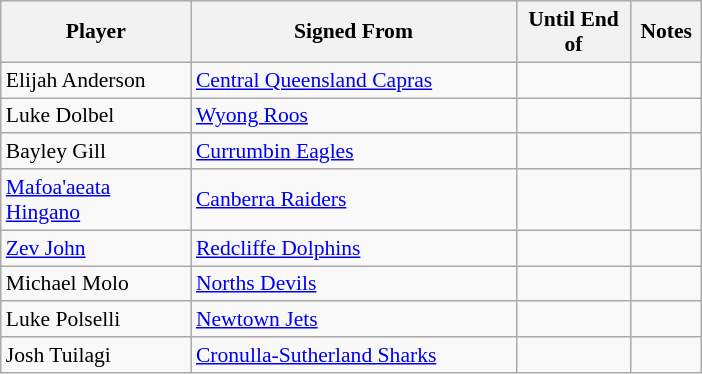<table class="wikitable" style="font-size:90%">
<tr style="background:#efefef;">
<th style="width:120px;">Player</th>
<th style="width:210px;">Signed From</th>
<th style="width:70px;">Until End of</th>
<th style="width:40px;">Notes</th>
</tr>
<tr>
<td>Elijah Anderson</td>
<td> <a href='#'>Central Queensland Capras</a></td>
<td></td>
<td></td>
</tr>
<tr>
<td>Luke Dolbel</td>
<td> <a href='#'>Wyong Roos</a></td>
<td></td>
<td></td>
</tr>
<tr>
<td>Bayley Gill</td>
<td> <a href='#'>Currumbin Eagles</a></td>
<td></td>
<td></td>
</tr>
<tr>
<td><a href='#'>Mafoa'aeata Hingano</a></td>
<td> <a href='#'>Canberra Raiders</a></td>
<td></td>
<td></td>
</tr>
<tr>
<td><a href='#'>Zev John</a></td>
<td> <a href='#'>Redcliffe Dolphins</a></td>
<td></td>
<td></td>
</tr>
<tr>
<td>Michael Molo</td>
<td> <a href='#'>Norths Devils</a></td>
<td></td>
<td></td>
</tr>
<tr>
<td>Luke Polselli</td>
<td> <a href='#'>Newtown Jets</a></td>
<td></td>
<td></td>
</tr>
<tr>
<td>Josh Tuilagi</td>
<td> <a href='#'>Cronulla-Sutherland Sharks</a></td>
<td></td>
<td></td>
</tr>
</table>
